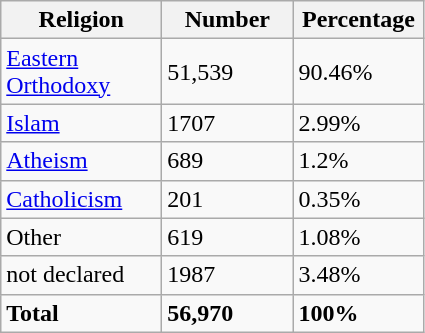<table class="wikitable">
<tr>
<th width="100px">Religion</th>
<th width="80px">Number</th>
<th width="80px">Percentage</th>
</tr>
<tr>
<td><a href='#'>Eastern Orthodoxy</a></td>
<td>51,539</td>
<td>90.46%</td>
</tr>
<tr>
<td><a href='#'>Islam</a></td>
<td>1707</td>
<td>2.99%</td>
</tr>
<tr>
<td><a href='#'>Atheism</a></td>
<td>689</td>
<td>1.2%</td>
</tr>
<tr>
<td><a href='#'>Catholicism</a></td>
<td>201</td>
<td>0.35%</td>
</tr>
<tr>
<td>Other</td>
<td>619</td>
<td>1.08%</td>
</tr>
<tr>
<td>not declared</td>
<td>1987</td>
<td>3.48%</td>
</tr>
<tr>
<td><strong>Total</strong></td>
<td><strong>56,970</strong></td>
<td><strong>100%</strong></td>
</tr>
</table>
